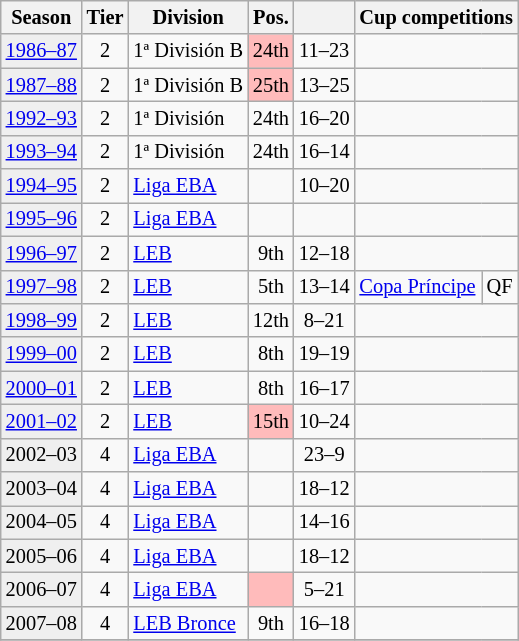<table class="wikitable" style="font-size:85%; text-align:center">
<tr>
<th>Season</th>
<th>Tier</th>
<th>Division</th>
<th>Pos.</th>
<th></th>
<th colspan=2>Cup competitions</th>
</tr>
<tr>
<td bgcolor=#efefef><a href='#'>1986–87</a></td>
<td>2</td>
<td align=left>1ª División B</td>
<td bgcolor=#FFBBBB>24th</td>
<td>11–23</td>
<td colspan=2></td>
</tr>
<tr>
<td bgcolor=#efefef><a href='#'>1987–88</a></td>
<td>2</td>
<td align=left>1ª División B</td>
<td bgcolor=#FFBBBB>25th</td>
<td>13–25</td>
<td colspan=2></td>
</tr>
<tr>
<td bgcolor=#efefef><a href='#'>1992–93</a></td>
<td>2</td>
<td align=left>1ª División</td>
<td>24th</td>
<td>16–20</td>
<td colspan=2></td>
</tr>
<tr>
<td bgcolor=#efefef><a href='#'>1993–94</a></td>
<td>2</td>
<td align=left>1ª División</td>
<td>24th</td>
<td>16–14</td>
<td colspan=2></td>
</tr>
<tr>
<td bgcolor=#efefef><a href='#'>1994–95</a></td>
<td>2</td>
<td align=left><a href='#'>Liga EBA</a></td>
<td></td>
<td>10–20</td>
<td colspan=2></td>
</tr>
<tr>
<td bgcolor=#efefef><a href='#'>1995–96</a></td>
<td>2</td>
<td align=left><a href='#'>Liga EBA</a></td>
<td></td>
<td></td>
<td colspan=2></td>
</tr>
<tr>
<td bgcolor=#efefef><a href='#'>1996–97</a></td>
<td>2</td>
<td align=left><a href='#'>LEB</a></td>
<td>9th</td>
<td>12–18</td>
<td colspan=2></td>
</tr>
<tr>
<td bgcolor=#efefef><a href='#'>1997–98</a></td>
<td>2</td>
<td align=left><a href='#'>LEB</a></td>
<td>5th</td>
<td>13–14</td>
<td align=left><a href='#'>Copa Príncipe</a></td>
<td>QF</td>
</tr>
<tr>
<td bgcolor=#efefef><a href='#'>1998–99</a></td>
<td>2</td>
<td align=left><a href='#'>LEB</a></td>
<td>12th</td>
<td>8–21</td>
<td colspan=2></td>
</tr>
<tr>
<td bgcolor=#efefef><a href='#'>1999–00</a></td>
<td>2</td>
<td align=left><a href='#'>LEB</a></td>
<td>8th</td>
<td>19–19</td>
<td colspan=2></td>
</tr>
<tr>
<td bgcolor=#efefef><a href='#'>2000–01</a></td>
<td>2</td>
<td align=left><a href='#'>LEB</a></td>
<td>8th</td>
<td>16–17</td>
<td colspan=2></td>
</tr>
<tr>
<td bgcolor=#efefef><a href='#'>2001–02</a></td>
<td>2</td>
<td align=left><a href='#'>LEB</a></td>
<td bgcolor=#FFBBBB>15th</td>
<td>10–24</td>
<td colspan=2></td>
</tr>
<tr>
<td bgcolor=#efefef>2002–03</td>
<td>4</td>
<td align=left><a href='#'>Liga EBA</a></td>
<td></td>
<td>23–9</td>
<td colspan=2></td>
</tr>
<tr>
<td bgcolor=#efefef>2003–04</td>
<td>4</td>
<td align=left><a href='#'>Liga EBA</a></td>
<td></td>
<td>18–12</td>
<td colspan=2></td>
</tr>
<tr>
<td bgcolor=#efefef>2004–05</td>
<td>4</td>
<td align=left><a href='#'>Liga EBA</a></td>
<td></td>
<td>14–16</td>
<td colspan=2></td>
</tr>
<tr>
<td bgcolor=#efefef>2005–06</td>
<td>4</td>
<td align=left><a href='#'>Liga EBA</a></td>
<td></td>
<td>18–12</td>
<td colspan=2></td>
</tr>
<tr>
<td bgcolor=#efefef>2006–07</td>
<td>4</td>
<td align=left><a href='#'>Liga EBA</a></td>
<td bgcolor=#FFBBBB></td>
<td>5–21</td>
<td colspan=2></td>
</tr>
<tr>
<td bgcolor=#efefef>2007–08</td>
<td>4</td>
<td align=left><a href='#'>LEB Bronce</a></td>
<td>9th</td>
<td>16–18</td>
<td colspan=2></td>
</tr>
<tr>
</tr>
</table>
